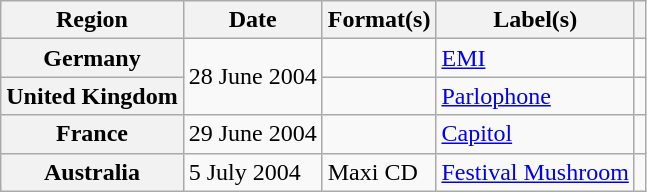<table class="wikitable plainrowheaders">
<tr>
<th scope="col">Region</th>
<th scope="col">Date</th>
<th scope="col">Format(s)</th>
<th scope="col">Label(s)</th>
<th scope="col"></th>
</tr>
<tr>
<th scope="row">Germany</th>
<td rowspan="2">28 June 2004</td>
<td></td>
<td><a href='#'>EMI</a></td>
<td></td>
</tr>
<tr>
<th scope="row">United Kingdom</th>
<td></td>
<td><a href='#'>Parlophone</a></td>
<td></td>
</tr>
<tr>
<th scope="row">France</th>
<td>29 June 2004</td>
<td></td>
<td><a href='#'>Capitol</a></td>
<td></td>
</tr>
<tr>
<th scope="row">Australia</th>
<td>5 July 2004</td>
<td>Maxi CD</td>
<td><a href='#'>Festival Mushroom</a></td>
<td></td>
</tr>
</table>
